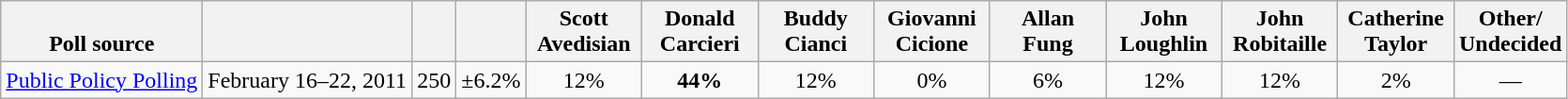<table class="wikitable" style="text-align:center">
<tr valign= bottom>
<th>Poll source</th>
<th></th>
<th></th>
<th></th>
<th style="width:75px;">Scott<br>Avedisian</th>
<th style="width:75px;">Donald<br>Carcieri</th>
<th style="width:75px;">Buddy<br>Cianci</th>
<th style="width:75px;">Giovanni<br>Cicione</th>
<th style="width:75px;">Allan<br>Fung</th>
<th style="width:75px;">John<br>Loughlin</th>
<th style="width:75px;">John<br>Robitaille</th>
<th style="width:75px;">Catherine<br>Taylor</th>
<th>Other/<br>Undecided</th>
</tr>
<tr>
<td align=left rowspan=2><a href='#'>Public Policy Polling</a></td>
<td rowspan=2>February 16–22, 2011</td>
<td rowspan=2>250</td>
<td rowspan=2>±6.2%</td>
<td>12%</td>
<td><strong>44%</strong></td>
<td>12%</td>
<td>0%</td>
<td>6%</td>
<td>12%</td>
<td>12%</td>
<td>2%</td>
<td>—</td>
</tr>
</table>
